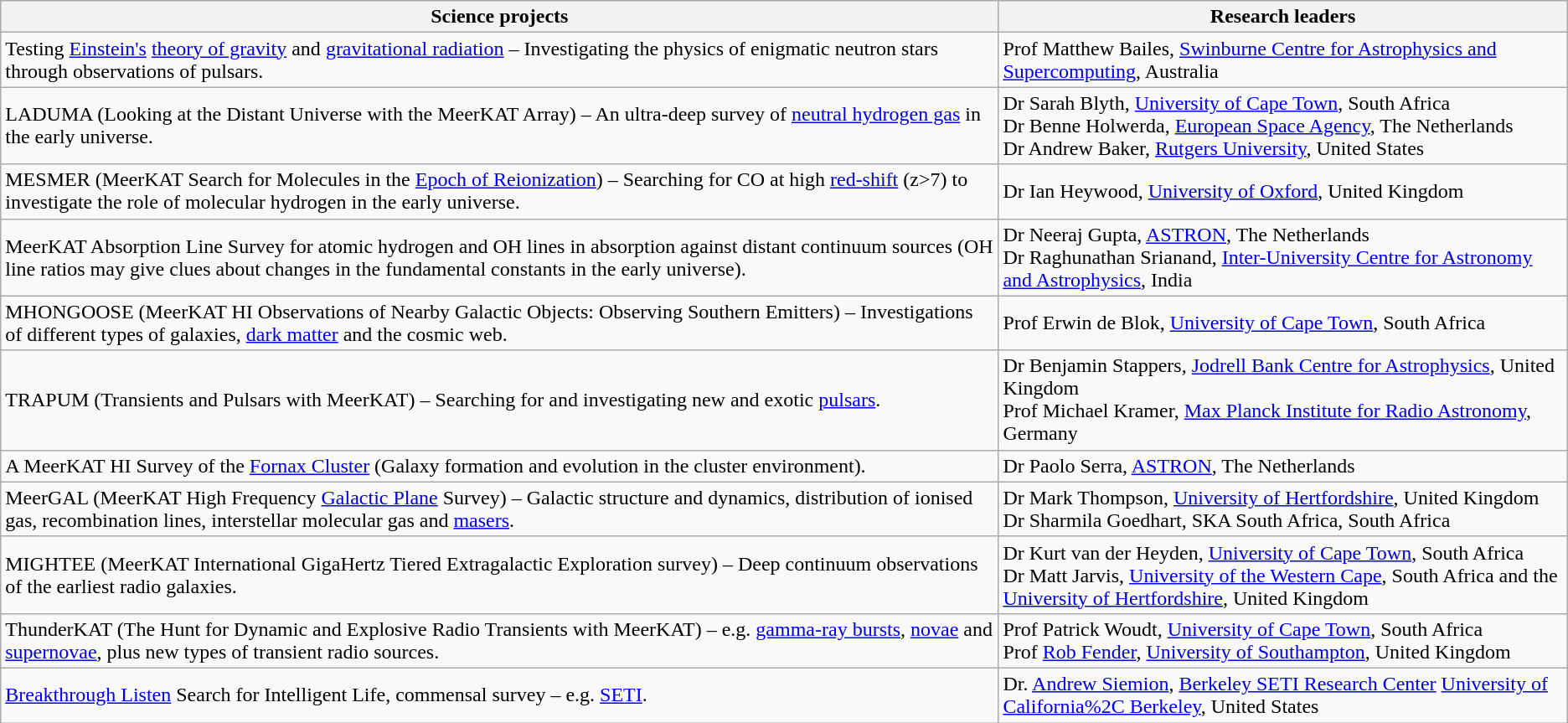<table class="wikitable">
<tr>
<th>Science projects</th>
<th>Research leaders</th>
</tr>
<tr>
<td>Testing <a href='#'>Einstein's</a> <a href='#'>theory of gravity</a> and <a href='#'>gravitational radiation</a> – Investigating the physics of enigmatic neutron stars through observations of pulsars.</td>
<td>Prof Matthew Bailes, <a href='#'>Swinburne Centre for Astrophysics and Supercomputing</a>, Australia</td>
</tr>
<tr>
<td>LADUMA (Looking at the Distant Universe with the MeerKAT Array) – An ultra-deep survey of <a href='#'>neutral hydrogen gas</a> in the early universe.</td>
<td>Dr Sarah Blyth, <a href='#'>University of Cape Town</a>, South Africa<br>Dr Benne Holwerda, <a href='#'>European Space Agency</a>, The Netherlands<br>Dr Andrew Baker, <a href='#'>Rutgers University</a>, United States</td>
</tr>
<tr>
<td>MESMER (MeerKAT Search for Molecules in the <a href='#'>Epoch of Reionization</a>) – Searching for CO at high <a href='#'>red-shift</a> (z>7) to investigate the role of molecular hydrogen in the early universe.</td>
<td>Dr Ian Heywood, <a href='#'>University of Oxford</a>, United Kingdom</td>
</tr>
<tr>
<td>MeerKAT Absorption Line Survey for atomic hydrogen and OH lines in absorption against distant continuum sources (OH line ratios may give clues about changes in the fundamental constants in the early universe).</td>
<td>Dr Neeraj Gupta, <a href='#'>ASTRON</a>, The Netherlands<br>Dr Raghunathan Srianand, <a href='#'>Inter-University Centre for Astronomy and Astrophysics</a>, India</td>
</tr>
<tr>
<td>MHONGOOSE (MeerKAT HI Observations of Nearby Galactic Objects: Observing Southern Emitters) – Investigations of different types of galaxies, <a href='#'>dark matter</a> and the cosmic web.</td>
<td>Prof Erwin de Blok, <a href='#'>University of Cape Town</a>, South Africa</td>
</tr>
<tr>
<td>TRAPUM (Transients and Pulsars with MeerKAT) – Searching for and investigating new and exotic <a href='#'>pulsars</a>.</td>
<td>Dr Benjamin Stappers, <a href='#'>Jodrell Bank Centre for Astrophysics</a>, United Kingdom<br>Prof Michael Kramer, <a href='#'>Max Planck Institute for Radio Astronomy</a>, Germany</td>
</tr>
<tr>
<td>A MeerKAT HI Survey of the <a href='#'>Fornax Cluster</a> (Galaxy formation and evolution in the cluster environment).</td>
<td>Dr Paolo Serra, <a href='#'>ASTRON</a>, The Netherlands</td>
</tr>
<tr>
<td>MeerGAL (MeerKAT High Frequency <a href='#'>Galactic Plane</a> Survey) – Galactic structure and dynamics, distribution of ionised gas, recombination lines, interstellar molecular gas and <a href='#'>masers</a>.</td>
<td>Dr Mark Thompson, <a href='#'>University of Hertfordshire</a>, United Kingdom<br>Dr Sharmila Goedhart, SKA South Africa, South Africa</td>
</tr>
<tr>
<td>MIGHTEE (MeerKAT International GigaHertz Tiered Extragalactic Exploration survey) – Deep continuum observations of the earliest radio galaxies.</td>
<td>Dr Kurt van der Heyden, <a href='#'>University of Cape Town</a>, South Africa<br>Dr Matt Jarvis, <a href='#'>University of the Western Cape</a>, South Africa and the <a href='#'>University of Hertfordshire</a>, United Kingdom</td>
</tr>
<tr>
<td>ThunderKAT (The Hunt for Dynamic and Explosive Radio Transients with MeerKAT) – e.g. <a href='#'>gamma-ray bursts</a>, <a href='#'>novae</a> and <a href='#'>supernovae</a>, plus new types of transient radio sources.</td>
<td>Prof Patrick Woudt, <a href='#'>University of Cape Town</a>, South Africa<br>Prof <a href='#'>Rob Fender</a>, <a href='#'>University of Southampton</a>, United Kingdom</td>
</tr>
<tr>
<td><a href='#'>Breakthrough Listen</a> Search for Intelligent Life, commensal survey  – e.g. <a href='#'>SETI</a>.</td>
<td>Dr. <a href='#'>Andrew Siemion</a>, <a href='#'>Berkeley SETI Research Center</a> <a href='#'>University of California%2C Berkeley</a>, United States</td>
</tr>
</table>
